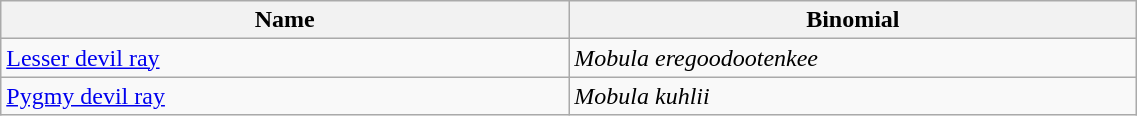<table width=60% class="wikitable">
<tr>
<th width=20%>Name</th>
<th width=20%>Binomial</th>
</tr>
<tr>
<td><a href='#'>Lesser devil ray</a><br></td>
<td><em>Mobula eregoodootenkee</em></td>
</tr>
<tr>
<td><a href='#'>Pygmy devil ray</a><br></td>
<td><em>Mobula kuhlii</em></td>
</tr>
</table>
